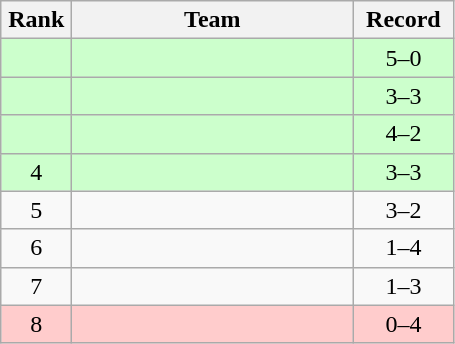<table class="wikitable" style="text-align: center;">
<tr>
<th width=40>Rank</th>
<th width=180>Team</th>
<th width=60>Record</th>
</tr>
<tr bgcolor=ccffcc>
<td></td>
<td align=left></td>
<td>5–0</td>
</tr>
<tr bgcolor=ccffcc>
<td></td>
<td align=left></td>
<td>3–3</td>
</tr>
<tr bgcolor=ccffcc>
<td></td>
<td align=left></td>
<td>4–2</td>
</tr>
<tr bgcolor=ccffcc>
<td>4</td>
<td align=left></td>
<td>3–3</td>
</tr>
<tr>
<td>5</td>
<td align=left></td>
<td>3–2</td>
</tr>
<tr>
<td>6</td>
<td align=left></td>
<td>1–4</td>
</tr>
<tr>
<td>7</td>
<td align=left></td>
<td>1–3</td>
</tr>
<tr bgcolor=ffcccc>
<td>8</td>
<td align=left></td>
<td>0–4</td>
</tr>
</table>
